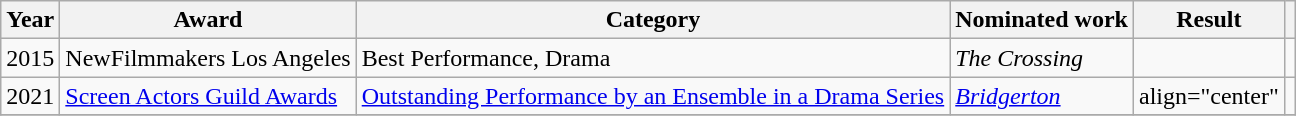<table class="wikitable plainrowheaders sortable">
<tr>
<th>Year</th>
<th>Award</th>
<th>Category</th>
<th>Nominated work</th>
<th>Result</th>
<th class="unsortable"></th>
</tr>
<tr>
<td>2015</td>
<td>NewFilmmakers Los Angeles</td>
<td>Best Performance, Drama</td>
<td><em>The Crossing</em></td>
<td></td>
<td></td>
</tr>
<tr>
<td>2021</td>
<td><a href='#'>Screen Actors Guild Awards</a></td>
<td><a href='#'>Outstanding Performance by an Ensemble in a Drama Series</a></td>
<td><em><a href='#'>Bridgerton</a></em></td>
<td>align="center"</td>
<td></td>
</tr>
<tr>
</tr>
</table>
